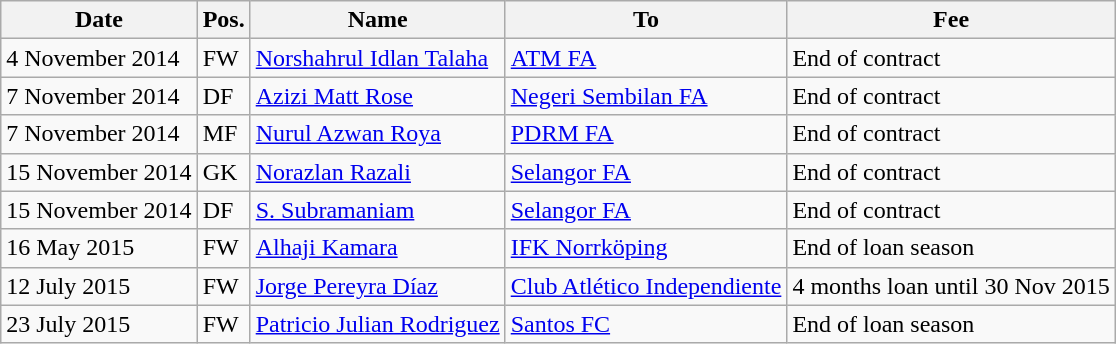<table class="wikitable">
<tr>
<th>Date</th>
<th>Pos.</th>
<th>Name</th>
<th>To</th>
<th>Fee</th>
</tr>
<tr>
<td>4 November 2014</td>
<td>FW</td>
<td> <a href='#'>Norshahrul Idlan Talaha</a></td>
<td> <a href='#'>ATM FA</a></td>
<td>End of contract</td>
</tr>
<tr>
<td>7 November 2014</td>
<td>DF</td>
<td> <a href='#'>Azizi Matt Rose</a></td>
<td> <a href='#'>Negeri Sembilan FA</a></td>
<td>End of contract</td>
</tr>
<tr>
<td>7 November 2014</td>
<td>MF</td>
<td> <a href='#'>Nurul Azwan Roya</a></td>
<td><a href='#'>PDRM FA</a></td>
<td>End of contract</td>
</tr>
<tr>
<td>15 November 2014</td>
<td>GK</td>
<td> <a href='#'>Norazlan Razali</a></td>
<td> <a href='#'>Selangor FA</a></td>
<td>End of contract</td>
</tr>
<tr>
<td>15 November 2014</td>
<td>DF</td>
<td> <a href='#'>S. Subramaniam</a></td>
<td> <a href='#'>Selangor FA</a></td>
<td>End of contract</td>
</tr>
<tr>
<td>16 May 2015</td>
<td>FW</td>
<td> <a href='#'>Alhaji Kamara</a></td>
<td> <a href='#'>IFK Norrköping</a></td>
<td>End of loan season</td>
</tr>
<tr>
<td>12 July 2015</td>
<td>FW</td>
<td> <a href='#'>Jorge Pereyra Díaz</a></td>
<td> <a href='#'>Club Atlético Independiente</a></td>
<td>4 months loan until 30 Nov 2015</td>
</tr>
<tr>
<td>23 July 2015</td>
<td>FW</td>
<td> <a href='#'>Patricio Julian Rodriguez</a></td>
<td> <a href='#'>Santos FC</a></td>
<td>End of loan season</td>
</tr>
</table>
